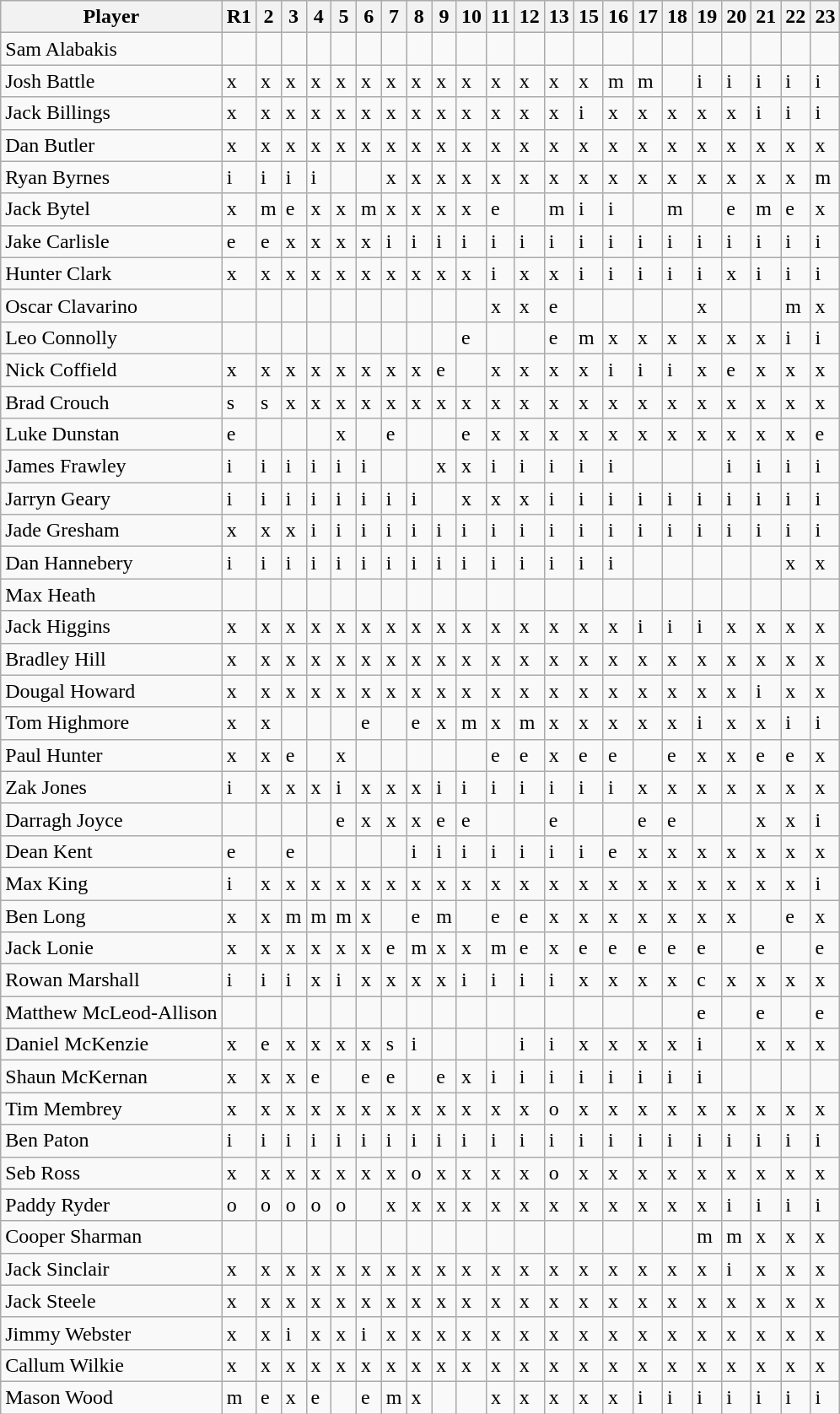<table class="wikitable">
<tr>
<th>Player</th>
<th>R1</th>
<th>2</th>
<th>3</th>
<th>4</th>
<th>5</th>
<th>6</th>
<th>7</th>
<th>8</th>
<th>9</th>
<th>10</th>
<th>11</th>
<th>12</th>
<th>13</th>
<th>15</th>
<th>16</th>
<th>17</th>
<th>18</th>
<th>19</th>
<th>20</th>
<th>21</th>
<th>22</th>
<th>23</th>
</tr>
<tr>
<td>Sam Alabakis</td>
<td></td>
<td></td>
<td></td>
<td></td>
<td></td>
<td></td>
<td></td>
<td></td>
<td></td>
<td></td>
<td></td>
<td></td>
<td></td>
<td></td>
<td></td>
<td></td>
<td></td>
<td></td>
<td></td>
<td></td>
<td></td>
<td></td>
</tr>
<tr>
<td>Josh Battle</td>
<td>x</td>
<td>x</td>
<td>x</td>
<td>x</td>
<td>x</td>
<td>x</td>
<td>x</td>
<td>x</td>
<td>x</td>
<td>x</td>
<td>x</td>
<td>x</td>
<td>x</td>
<td>x</td>
<td>m</td>
<td>m</td>
<td></td>
<td>i</td>
<td>i</td>
<td>i</td>
<td>i</td>
<td>i</td>
</tr>
<tr>
<td>Jack Billings</td>
<td>x</td>
<td>x</td>
<td>x</td>
<td>x</td>
<td>x</td>
<td>x</td>
<td>x</td>
<td>x</td>
<td>x</td>
<td>x</td>
<td>x</td>
<td>x</td>
<td>x</td>
<td>i</td>
<td>x</td>
<td>x</td>
<td>x</td>
<td>x</td>
<td>x</td>
<td>i</td>
<td>i</td>
<td>i</td>
</tr>
<tr>
<td>Dan Butler</td>
<td>x</td>
<td>x</td>
<td>x</td>
<td>x</td>
<td>x</td>
<td>x</td>
<td>x</td>
<td>x</td>
<td>x</td>
<td>x</td>
<td>x</td>
<td>x</td>
<td>x</td>
<td>x</td>
<td>x</td>
<td>x</td>
<td>x</td>
<td>x</td>
<td>x</td>
<td>x</td>
<td>x</td>
<td>x</td>
</tr>
<tr>
<td>Ryan Byrnes</td>
<td>i</td>
<td>i</td>
<td>i</td>
<td>i</td>
<td></td>
<td></td>
<td>x</td>
<td>x</td>
<td>x</td>
<td>x</td>
<td>x</td>
<td>x</td>
<td>x</td>
<td>x</td>
<td>x</td>
<td>x</td>
<td>x</td>
<td>x</td>
<td>x</td>
<td>x</td>
<td>x</td>
<td>m</td>
</tr>
<tr>
<td>Jack Bytel</td>
<td>x</td>
<td>m</td>
<td>e</td>
<td>x</td>
<td>x</td>
<td>m</td>
<td>x</td>
<td>x</td>
<td>x</td>
<td>x</td>
<td>e</td>
<td></td>
<td>m</td>
<td>i</td>
<td>i</td>
<td></td>
<td>m</td>
<td></td>
<td>e</td>
<td>m</td>
<td>e</td>
<td>x</td>
</tr>
<tr>
<td>Jake Carlisle</td>
<td>e</td>
<td>e</td>
<td>x</td>
<td>x</td>
<td>x</td>
<td>x</td>
<td>i</td>
<td>i</td>
<td>i</td>
<td>i</td>
<td>i</td>
<td>i</td>
<td>i</td>
<td>i</td>
<td>i</td>
<td>i</td>
<td>i</td>
<td>i</td>
<td>i</td>
<td>i</td>
<td>i</td>
<td>i</td>
</tr>
<tr>
<td>Hunter Clark</td>
<td>x</td>
<td>x</td>
<td>x</td>
<td>x</td>
<td>x</td>
<td>x</td>
<td>x</td>
<td>x</td>
<td>x</td>
<td>x</td>
<td>i</td>
<td>x</td>
<td>x</td>
<td>i</td>
<td>i</td>
<td>i</td>
<td>i</td>
<td>i</td>
<td>x</td>
<td>i</td>
<td>i</td>
<td>i</td>
</tr>
<tr>
<td>Oscar Clavarino</td>
<td></td>
<td></td>
<td></td>
<td></td>
<td></td>
<td></td>
<td></td>
<td></td>
<td></td>
<td></td>
<td>x</td>
<td>x</td>
<td>e</td>
<td></td>
<td></td>
<td></td>
<td></td>
<td>x</td>
<td></td>
<td></td>
<td>m</td>
<td>x</td>
</tr>
<tr>
<td>Leo Connolly</td>
<td></td>
<td></td>
<td></td>
<td></td>
<td></td>
<td></td>
<td></td>
<td></td>
<td></td>
<td>e</td>
<td></td>
<td></td>
<td>e</td>
<td>m</td>
<td>x</td>
<td>x</td>
<td>x</td>
<td>x</td>
<td>x</td>
<td>x</td>
<td>i</td>
<td>i</td>
</tr>
<tr>
<td>Nick Coffield</td>
<td>x</td>
<td>x</td>
<td>x</td>
<td>x</td>
<td>x</td>
<td>x</td>
<td>x</td>
<td>x</td>
<td>e</td>
<td></td>
<td>x</td>
<td>x</td>
<td>x</td>
<td>x</td>
<td>i</td>
<td>i</td>
<td>i</td>
<td>x</td>
<td>e</td>
<td>x</td>
<td>x</td>
<td>x</td>
</tr>
<tr>
<td>Brad Crouch</td>
<td>s</td>
<td>s</td>
<td>x</td>
<td>x</td>
<td>x</td>
<td>x</td>
<td>x</td>
<td>x</td>
<td>x</td>
<td>x</td>
<td>x</td>
<td>x</td>
<td>x</td>
<td>x</td>
<td>x</td>
<td>x</td>
<td>x</td>
<td>x</td>
<td>x</td>
<td>x</td>
<td>x</td>
<td>x</td>
</tr>
<tr>
<td>Luke Dunstan</td>
<td>e</td>
<td></td>
<td></td>
<td></td>
<td>x</td>
<td></td>
<td>e</td>
<td></td>
<td></td>
<td>e</td>
<td>x</td>
<td>x</td>
<td>x</td>
<td>x</td>
<td>x</td>
<td>x</td>
<td>x</td>
<td>x</td>
<td>x</td>
<td>x</td>
<td>x</td>
<td>e</td>
</tr>
<tr>
<td>James Frawley</td>
<td>i</td>
<td>i</td>
<td>i</td>
<td>i</td>
<td>i</td>
<td>i</td>
<td></td>
<td></td>
<td>x</td>
<td>x</td>
<td>i</td>
<td>i</td>
<td>i</td>
<td>i</td>
<td>i</td>
<td></td>
<td></td>
<td></td>
<td>i</td>
<td>i</td>
<td>i</td>
<td>i</td>
</tr>
<tr>
<td>Jarryn Geary</td>
<td>i</td>
<td>i</td>
<td>i</td>
<td>i</td>
<td>i</td>
<td>i</td>
<td>i</td>
<td>i</td>
<td></td>
<td>x</td>
<td>x</td>
<td>x</td>
<td>i</td>
<td>i</td>
<td>i</td>
<td>i</td>
<td>i</td>
<td>i</td>
<td>i</td>
<td>i</td>
<td>i</td>
<td>i</td>
</tr>
<tr>
<td>Jade Gresham</td>
<td>x</td>
<td>x</td>
<td>x</td>
<td>i</td>
<td>i</td>
<td>i</td>
<td>i</td>
<td>i</td>
<td>i</td>
<td>i</td>
<td>i</td>
<td>i</td>
<td>i</td>
<td>i</td>
<td>i</td>
<td>i</td>
<td>i</td>
<td>i</td>
<td>i</td>
<td>i</td>
<td>i</td>
<td>i</td>
</tr>
<tr>
<td>Dan Hannebery</td>
<td>i</td>
<td>i</td>
<td>i</td>
<td>i</td>
<td>i</td>
<td>i</td>
<td>i</td>
<td>i</td>
<td>i</td>
<td>i</td>
<td>i</td>
<td>i</td>
<td>i</td>
<td>i</td>
<td>i</td>
<td></td>
<td></td>
<td></td>
<td></td>
<td></td>
<td>x</td>
<td>x</td>
</tr>
<tr>
<td>Max Heath</td>
<td></td>
<td></td>
<td></td>
<td></td>
<td></td>
<td></td>
<td></td>
<td></td>
<td></td>
<td></td>
<td></td>
<td></td>
<td></td>
<td></td>
<td></td>
<td></td>
<td></td>
<td></td>
<td></td>
<td></td>
<td></td>
<td></td>
</tr>
<tr>
<td>Jack Higgins</td>
<td>x</td>
<td>x</td>
<td>x</td>
<td>x</td>
<td>x</td>
<td>x</td>
<td>x</td>
<td>x</td>
<td>x</td>
<td>x</td>
<td>x</td>
<td>x</td>
<td>x</td>
<td>x</td>
<td>x</td>
<td>i</td>
<td>i</td>
<td>i</td>
<td>x</td>
<td>x</td>
<td>x</td>
<td>x</td>
</tr>
<tr>
<td>Bradley Hill</td>
<td>x</td>
<td>x</td>
<td>x</td>
<td>x</td>
<td>x</td>
<td>x</td>
<td>x</td>
<td>x</td>
<td>x</td>
<td>x</td>
<td>x</td>
<td>x</td>
<td>x</td>
<td>x</td>
<td>x</td>
<td>x</td>
<td>x</td>
<td>x</td>
<td>x</td>
<td>x</td>
<td>x</td>
<td>x</td>
</tr>
<tr>
<td>Dougal Howard</td>
<td>x</td>
<td>x</td>
<td>x</td>
<td>x</td>
<td>x</td>
<td>x</td>
<td>x</td>
<td>x</td>
<td>x</td>
<td>x</td>
<td>x</td>
<td>x</td>
<td>x</td>
<td>x</td>
<td>x</td>
<td>x</td>
<td>x</td>
<td>x</td>
<td>x</td>
<td>i</td>
<td>x</td>
<td>x</td>
</tr>
<tr>
<td>Tom Highmore</td>
<td>x</td>
<td>x</td>
<td></td>
<td></td>
<td></td>
<td>e</td>
<td></td>
<td>e</td>
<td>x</td>
<td>m</td>
<td>x</td>
<td>m</td>
<td>x</td>
<td>x</td>
<td>x</td>
<td>x</td>
<td>x</td>
<td>i</td>
<td>x</td>
<td>x</td>
<td>i</td>
<td>i</td>
</tr>
<tr>
<td>Paul Hunter</td>
<td>x</td>
<td>x</td>
<td>e</td>
<td></td>
<td>x</td>
<td></td>
<td></td>
<td></td>
<td></td>
<td></td>
<td>e</td>
<td>e</td>
<td>x</td>
<td>e</td>
<td>e</td>
<td></td>
<td>e</td>
<td>x</td>
<td>x</td>
<td>e</td>
<td>e</td>
<td>x</td>
</tr>
<tr>
<td>Zak Jones</td>
<td>i</td>
<td>x</td>
<td>x</td>
<td>x</td>
<td>i</td>
<td>x</td>
<td>x</td>
<td>x</td>
<td>i</td>
<td>i</td>
<td>i</td>
<td>i</td>
<td>i</td>
<td>i</td>
<td>i</td>
<td>x</td>
<td>x</td>
<td>x</td>
<td>x</td>
<td>x</td>
<td>x</td>
<td>x</td>
</tr>
<tr>
<td>Darragh Joyce</td>
<td></td>
<td></td>
<td></td>
<td></td>
<td>e</td>
<td>x</td>
<td>x</td>
<td>x</td>
<td>e</td>
<td>e</td>
<td></td>
<td></td>
<td>e</td>
<td></td>
<td></td>
<td>e</td>
<td>e</td>
<td></td>
<td></td>
<td>x</td>
<td>x</td>
<td>i</td>
</tr>
<tr>
<td>Dean Kent</td>
<td>e</td>
<td></td>
<td>e</td>
<td></td>
<td></td>
<td></td>
<td></td>
<td>i</td>
<td>i</td>
<td>i</td>
<td>i</td>
<td>i</td>
<td>i</td>
<td>i</td>
<td>e</td>
<td>x</td>
<td>x</td>
<td>x</td>
<td>x</td>
<td>x</td>
<td>x</td>
<td>x</td>
</tr>
<tr>
<td>Max King</td>
<td>i</td>
<td>x</td>
<td>x</td>
<td>x</td>
<td>x</td>
<td>x</td>
<td>x</td>
<td>x</td>
<td>x</td>
<td>x</td>
<td>x</td>
<td>x</td>
<td>x</td>
<td>x</td>
<td>x</td>
<td>x</td>
<td>x</td>
<td>x</td>
<td>x</td>
<td>x</td>
<td>x</td>
<td>i</td>
</tr>
<tr>
<td>Ben Long</td>
<td>x</td>
<td>x</td>
<td>m</td>
<td>m</td>
<td>m</td>
<td>x</td>
<td></td>
<td>e</td>
<td>m</td>
<td></td>
<td>e</td>
<td>e</td>
<td>x</td>
<td>x</td>
<td>x</td>
<td>x</td>
<td>x</td>
<td>x</td>
<td>x</td>
<td></td>
<td>e</td>
<td>x</td>
</tr>
<tr>
<td>Jack Lonie</td>
<td>x</td>
<td>x</td>
<td>x</td>
<td>x</td>
<td>x</td>
<td>x</td>
<td>e</td>
<td>m</td>
<td>x</td>
<td>x</td>
<td>m</td>
<td>e</td>
<td>x</td>
<td>e</td>
<td>e</td>
<td>e</td>
<td>e</td>
<td>e</td>
<td></td>
<td>e</td>
<td></td>
<td>e</td>
</tr>
<tr>
<td>Rowan Marshall</td>
<td>i</td>
<td>i</td>
<td>i</td>
<td>x</td>
<td>i</td>
<td>x</td>
<td>x</td>
<td>x</td>
<td>x</td>
<td>i</td>
<td>i</td>
<td>i</td>
<td>i</td>
<td>x</td>
<td>x</td>
<td>x</td>
<td>x</td>
<td>c</td>
<td>x</td>
<td>x</td>
<td>x</td>
<td>x</td>
</tr>
<tr>
<td>Matthew McLeod-Allison</td>
<td></td>
<td></td>
<td></td>
<td></td>
<td></td>
<td></td>
<td></td>
<td></td>
<td></td>
<td></td>
<td></td>
<td></td>
<td></td>
<td></td>
<td></td>
<td></td>
<td></td>
<td>e</td>
<td></td>
<td>e</td>
<td></td>
<td>e</td>
</tr>
<tr>
<td>Daniel McKenzie</td>
<td>x</td>
<td>e</td>
<td>x</td>
<td>x</td>
<td>x</td>
<td>x</td>
<td>s</td>
<td>i</td>
<td></td>
<td></td>
<td></td>
<td>i</td>
<td>i</td>
<td>x</td>
<td>x</td>
<td>x</td>
<td>x</td>
<td>i</td>
<td></td>
<td>x</td>
<td>x</td>
<td>x</td>
</tr>
<tr>
<td>Shaun McKernan</td>
<td>x</td>
<td>x</td>
<td>x</td>
<td>e</td>
<td></td>
<td>e</td>
<td>e</td>
<td></td>
<td>e</td>
<td>x</td>
<td>i</td>
<td>i</td>
<td>i</td>
<td>i</td>
<td>i</td>
<td>i</td>
<td>i</td>
<td>i</td>
<td></td>
<td></td>
<td></td>
<td></td>
</tr>
<tr>
<td>Tim Membrey</td>
<td>x</td>
<td>x</td>
<td>x</td>
<td>x</td>
<td>x</td>
<td>x</td>
<td>x</td>
<td>x</td>
<td>x</td>
<td>x</td>
<td>x</td>
<td>x</td>
<td>o</td>
<td>x</td>
<td>x</td>
<td>x</td>
<td>x</td>
<td>x</td>
<td>x</td>
<td>x</td>
<td>x</td>
<td>x</td>
</tr>
<tr>
<td>Ben Paton</td>
<td>i</td>
<td>i</td>
<td>i</td>
<td>i</td>
<td>i</td>
<td>i</td>
<td>i</td>
<td>i</td>
<td>i</td>
<td>i</td>
<td>i</td>
<td>i</td>
<td>i</td>
<td>i</td>
<td>i</td>
<td>i</td>
<td>i</td>
<td>i</td>
<td>i</td>
<td>i</td>
<td>i</td>
<td>i</td>
</tr>
<tr>
<td>Seb Ross</td>
<td>x</td>
<td>x</td>
<td>x</td>
<td>x</td>
<td>x</td>
<td>x</td>
<td>x</td>
<td>o</td>
<td>x</td>
<td>x</td>
<td>x</td>
<td>x</td>
<td>o</td>
<td>x</td>
<td>x</td>
<td>x</td>
<td>x</td>
<td>x</td>
<td>x</td>
<td>x</td>
<td>x</td>
<td>x</td>
</tr>
<tr>
<td>Paddy Ryder</td>
<td>o</td>
<td>o</td>
<td>o</td>
<td>o</td>
<td>o</td>
<td></td>
<td>x</td>
<td>x</td>
<td>x</td>
<td>x</td>
<td>x</td>
<td>x</td>
<td>x</td>
<td>x</td>
<td>x</td>
<td>x</td>
<td>x</td>
<td>x</td>
<td>i</td>
<td>i</td>
<td>i</td>
<td>i</td>
</tr>
<tr>
<td>Cooper Sharman</td>
<td></td>
<td></td>
<td></td>
<td></td>
<td></td>
<td></td>
<td></td>
<td></td>
<td></td>
<td></td>
<td></td>
<td></td>
<td></td>
<td></td>
<td></td>
<td></td>
<td></td>
<td>m</td>
<td>m</td>
<td>x</td>
<td>x</td>
<td>x</td>
</tr>
<tr>
<td>Jack Sinclair</td>
<td>x</td>
<td>x</td>
<td>x</td>
<td>x</td>
<td>x</td>
<td>x</td>
<td>x</td>
<td>x</td>
<td>x</td>
<td>x</td>
<td>x</td>
<td>x</td>
<td>x</td>
<td>x</td>
<td>x</td>
<td>x</td>
<td>x</td>
<td>x</td>
<td>i</td>
<td>x</td>
<td>x</td>
<td>x</td>
</tr>
<tr>
<td>Jack Steele</td>
<td>x</td>
<td>x</td>
<td>x</td>
<td>x</td>
<td>x</td>
<td>x</td>
<td>x</td>
<td>x</td>
<td>x</td>
<td>x</td>
<td>x</td>
<td>x</td>
<td>x</td>
<td>x</td>
<td>x</td>
<td>x</td>
<td>x</td>
<td>x</td>
<td>x</td>
<td>x</td>
<td>x</td>
<td>x</td>
</tr>
<tr>
<td>Jimmy Webster</td>
<td>x</td>
<td>x</td>
<td>i</td>
<td>x</td>
<td>x</td>
<td>i</td>
<td>x</td>
<td>x</td>
<td>x</td>
<td>x</td>
<td>x</td>
<td>x</td>
<td>x</td>
<td>x</td>
<td>x</td>
<td>x</td>
<td>x</td>
<td>x</td>
<td>x</td>
<td>x</td>
<td>x</td>
<td>x</td>
</tr>
<tr>
<td>Callum Wilkie</td>
<td>x</td>
<td>x</td>
<td>x</td>
<td>x</td>
<td>x</td>
<td>x</td>
<td>x</td>
<td>x</td>
<td>x</td>
<td>x</td>
<td>x</td>
<td>x</td>
<td>x</td>
<td>x</td>
<td>x</td>
<td>x</td>
<td>x</td>
<td>x</td>
<td>x</td>
<td>x</td>
<td>x</td>
<td>x</td>
</tr>
<tr>
<td>Mason Wood</td>
<td>m</td>
<td>e</td>
<td>x</td>
<td>e</td>
<td></td>
<td>e</td>
<td>m</td>
<td>x</td>
<td></td>
<td></td>
<td>x</td>
<td>x</td>
<td>x</td>
<td>x</td>
<td>x</td>
<td>i</td>
<td>i</td>
<td>i</td>
<td>i</td>
<td>i</td>
<td>i</td>
<td>i</td>
</tr>
</table>
